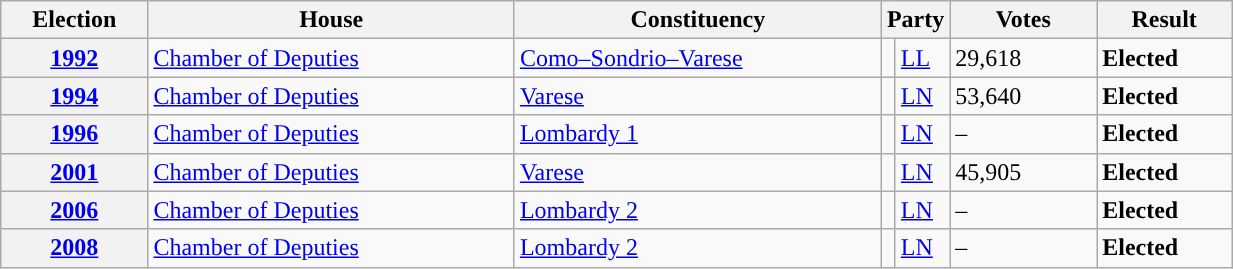<table class=wikitable style="width:65%; border:1px #AAAAFF solid">
<tr>
<th width=12%>Election</th>
<th width=30%>House</th>
<th width=30%>Constituency</th>
<th width=5% colspan="2">Party</th>
<th width=12%>Votes</th>
<th width=15%>Result</th>
</tr>
<tr>
<th><a href='#'>1992</a></th>
<td><a href='#'>Chamber of Deputies</a></td>
<td><a href='#'>Como–Sondrio–Varese</a></td>
<td></td>
<td><a href='#'>LL</a></td>
<td>29,618</td>
<td> <strong>Elected</strong></td>
</tr>
<tr>
<th><a href='#'>1994</a></th>
<td><a href='#'>Chamber of Deputies</a></td>
<td><a href='#'>Varese</a></td>
<td></td>
<td><a href='#'>LN</a></td>
<td>53,640</td>
<td> <strong>Elected</strong></td>
</tr>
<tr>
<th><a href='#'>1996</a></th>
<td><a href='#'>Chamber of Deputies</a></td>
<td><a href='#'>Lombardy 1</a></td>
<td></td>
<td><a href='#'>LN</a></td>
<td>–</td>
<td> <strong>Elected</strong></td>
</tr>
<tr>
<th><a href='#'>2001</a></th>
<td><a href='#'>Chamber of Deputies</a></td>
<td><a href='#'>Varese</a></td>
<td></td>
<td><a href='#'>LN</a></td>
<td>45,905</td>
<td> <strong>Elected</strong></td>
</tr>
<tr>
<th><a href='#'>2006</a></th>
<td><a href='#'>Chamber of Deputies</a></td>
<td><a href='#'>Lombardy 2</a></td>
<td></td>
<td><a href='#'>LN</a></td>
<td>–</td>
<td> <strong>Elected</strong></td>
</tr>
<tr>
<th><a href='#'>2008</a></th>
<td><a href='#'>Chamber of Deputies</a></td>
<td><a href='#'>Lombardy 2</a></td>
<td></td>
<td><a href='#'>LN</a></td>
<td>–</td>
<td> <strong>Elected</strong></td>
</tr>
</table>
